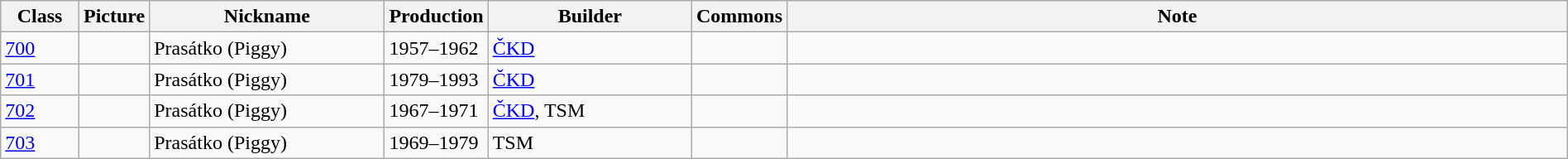<table class="wikitable" border="1" width="100%">
<tr>
<th width="5%">Class</th>
<th width="1%">Picture</th>
<th width="15%">Nickname</th>
<th width="6%">Production</th>
<th width="13%">Builder</th>
<th width="1%">Commons</th>
<th>Note</th>
</tr>
<tr>
<td><a href='#'>700</a></td>
<td></td>
<td>Prasátko (Piggy)</td>
<td>1957–1962</td>
<td><a href='#'>ČKD</a></td>
<td></td>
<td></td>
</tr>
<tr>
<td><a href='#'>701</a></td>
<td></td>
<td>Prasátko (Piggy)</td>
<td>1979–1993</td>
<td><a href='#'>ČKD</a></td>
<td></td>
<td></td>
</tr>
<tr>
<td><a href='#'>702</a></td>
<td></td>
<td>Prasátko (Piggy)</td>
<td>1967–1971</td>
<td><a href='#'>ČKD</a>, TSM</td>
<td></td>
<td></td>
</tr>
<tr>
<td><a href='#'>703</a></td>
<td></td>
<td>Prasátko (Piggy)</td>
<td>1969–1979</td>
<td>TSM</td>
<td></td>
<td></td>
</tr>
</table>
